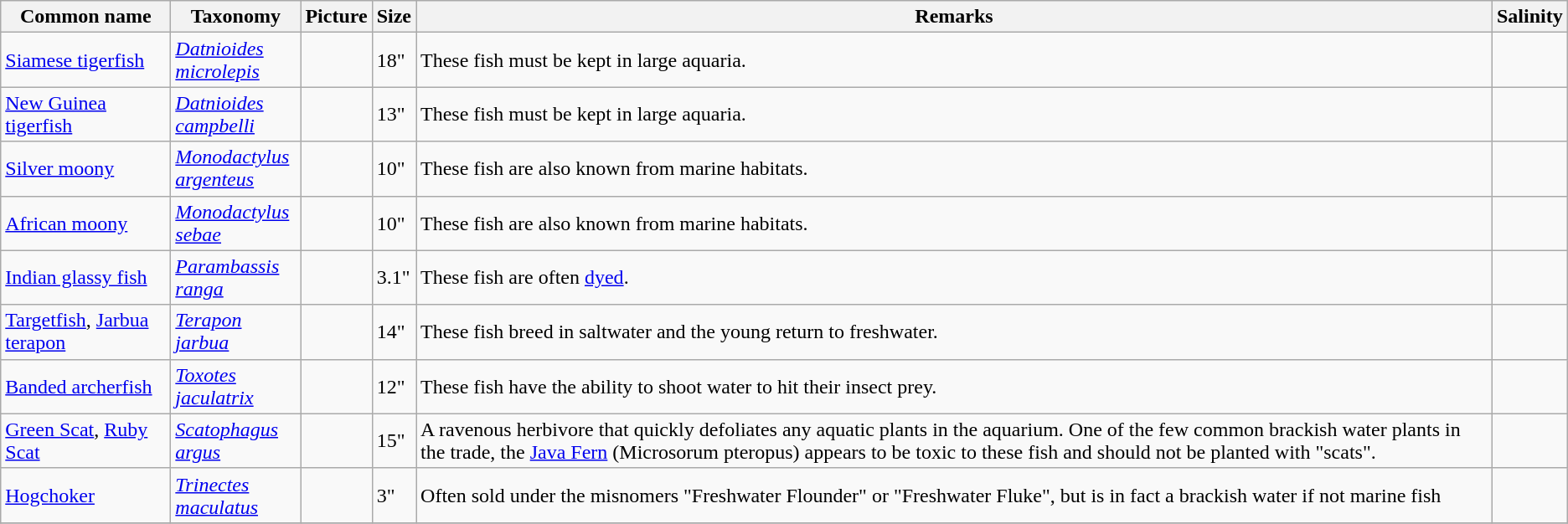<table class="wikitable collapsible sortable">
<tr>
<th style=width:8em>Common name</th>
<th style=width:6em>Taxonomy</th>
<th class="unsortable">Picture</th>
<th>Size</th>
<th class="unsortable">Remarks</th>
<th>Salinity</th>
</tr>
<tr>
<td><a href='#'>Siamese tigerfish</a></td>
<td><em><a href='#'>Datnioides microlepis</a></em></td>
<td></td>
<td>18"</td>
<td>These fish must be kept in large aquaria.</td>
<td></td>
</tr>
<tr>
<td><a href='#'>New Guinea tigerfish</a></td>
<td><em><a href='#'>Datnioides campbelli</a></em></td>
<td></td>
<td>13"</td>
<td>These fish must be kept in large aquaria.</td>
<td></td>
</tr>
<tr>
<td><a href='#'>Silver moony</a></td>
<td><em><a href='#'>Monodactylus argenteus</a></em></td>
<td></td>
<td>10"</td>
<td>These fish are also known from marine habitats.</td>
<td></td>
</tr>
<tr>
<td><a href='#'>African moony</a></td>
<td><em><a href='#'>Monodactylus sebae</a></em></td>
<td></td>
<td>10"</td>
<td>These fish are also known from marine habitats.</td>
<td></td>
</tr>
<tr>
<td><a href='#'>Indian glassy fish</a></td>
<td><em><a href='#'>Parambassis ranga</a></em></td>
<td></td>
<td>3.1"</td>
<td>These fish are often <a href='#'>dyed</a>.</td>
<td></td>
</tr>
<tr>
<td><a href='#'>Targetfish</a>, <a href='#'>Jarbua terapon</a></td>
<td><em><a href='#'>Terapon jarbua</a></em></td>
<td></td>
<td>14"</td>
<td>These fish breed in saltwater and the young return to freshwater.</td>
<td></td>
</tr>
<tr>
<td><a href='#'>Banded archerfish</a></td>
<td><em><a href='#'>Toxotes jaculatrix</a></em></td>
<td></td>
<td>12"</td>
<td>These fish have the ability to shoot water to hit their insect prey.</td>
<td></td>
</tr>
<tr>
<td><a href='#'>Green Scat</a>, <a href='#'>Ruby Scat</a></td>
<td><em><a href='#'>Scatophagus argus</a></em></td>
<td></td>
<td>15"</td>
<td>A ravenous herbivore that quickly defoliates any aquatic plants in the aquarium. One of the few common brackish water plants in the trade, the <a href='#'>Java Fern</a> (Microsorum pteropus) appears to be toxic to these fish and should not be planted with "scats".</td>
<td></td>
</tr>
<tr>
<td><a href='#'>Hogchoker</a></td>
<td><em><a href='#'>Trinectes maculatus</a></em></td>
<td></td>
<td>3"</td>
<td>Often sold under the misnomers "Freshwater Flounder" or "Freshwater Fluke", but is in fact a brackish water if not marine fish</td>
<td></td>
</tr>
<tr>
</tr>
</table>
